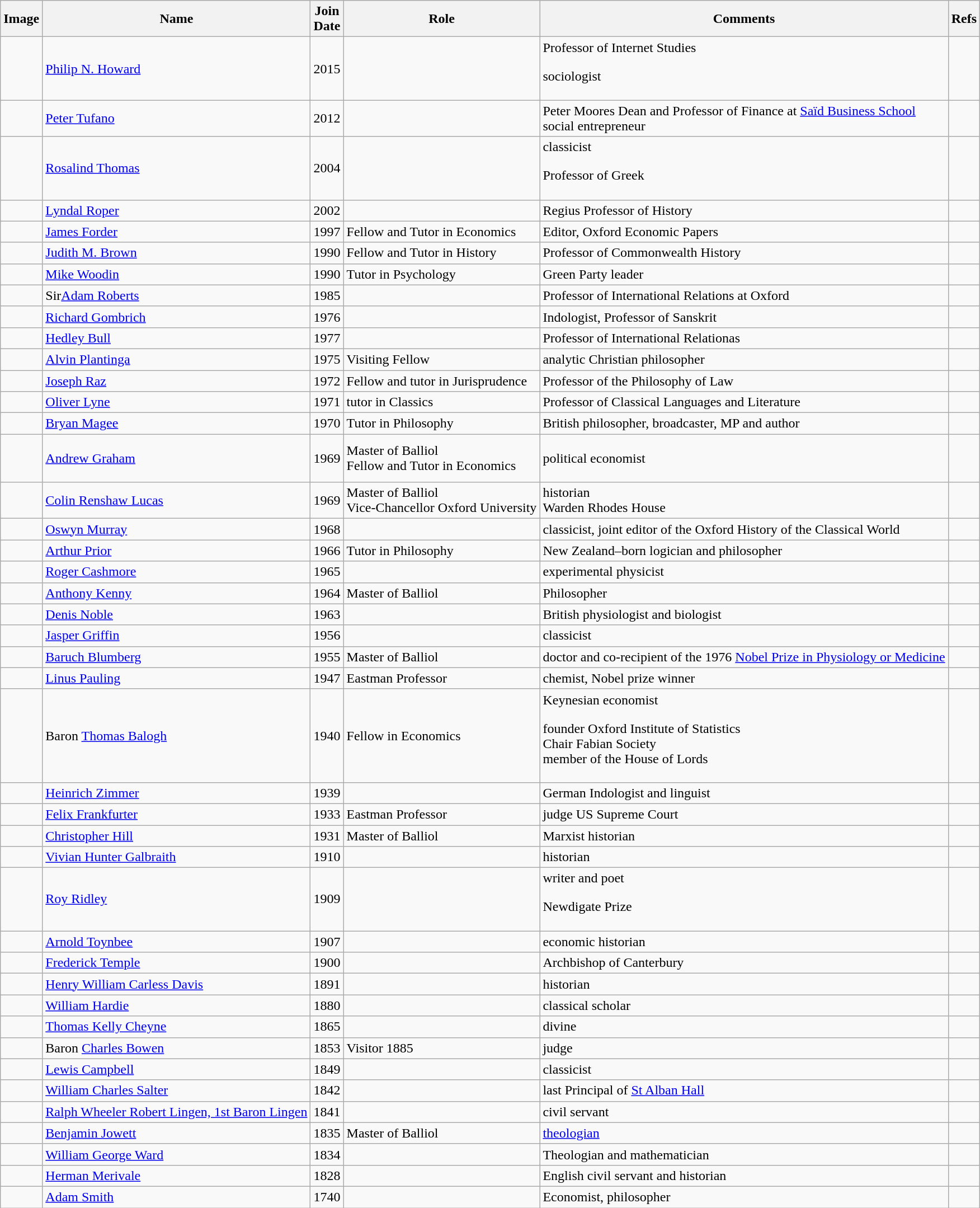<table class="wikitable sortable">
<tr>
<th class="unsortable">Image</th>
<th>Name</th>
<th>Join<br>Date</th>
<th>Role</th>
<th>Comments</th>
<th>Refs</th>
</tr>
<tr>
<td></td>
<td><a href='#'>Philip N. Howard</a></td>
<td>2015</td>
<td></td>
<td>Professor of Internet Studies<p>sociologist</p></td>
<td></td>
</tr>
<tr>
<td></td>
<td><a href='#'>Peter Tufano</a></td>
<td>2012</td>
<td></td>
<td>Peter Moores Dean and Professor of Finance at <a href='#'>Saïd Business School</a><br>social entrepreneur</td>
<td></td>
</tr>
<tr>
<td></td>
<td><a href='#'>Rosalind Thomas</a></td>
<td>2004</td>
<td></td>
<td>classicist<p>Professor of Greek</p></td>
<td></td>
</tr>
<tr>
<td></td>
<td><a href='#'>Lyndal Roper</a></td>
<td>2002</td>
<td></td>
<td>Regius Professor of History</td>
<td></td>
</tr>
<tr>
<td></td>
<td><a href='#'>James Forder</a></td>
<td>1997</td>
<td>Fellow and Tutor in Economics</td>
<td>Editor, Oxford Economic Papers</td>
<td></td>
</tr>
<tr>
<td></td>
<td><a href='#'>Judith M. Brown</a></td>
<td>1990</td>
<td>Fellow and Tutor in History</td>
<td>Professor of Commonwealth History</td>
<td></td>
</tr>
<tr>
<td></td>
<td><a href='#'>Mike Woodin</a></td>
<td>1990</td>
<td>Tutor in Psychology</td>
<td>Green Party leader</td>
<td></td>
</tr>
<tr>
<td></td>
<td>Sir<a href='#'>Adam Roberts</a></td>
<td>1985</td>
<td></td>
<td>Professor of International Relations at Oxford</td>
<td></td>
</tr>
<tr>
<td></td>
<td><a href='#'>Richard Gombrich</a></td>
<td>1976</td>
<td></td>
<td>Indologist, Professor of Sanskrit</td>
<td></td>
</tr>
<tr>
<td></td>
<td><a href='#'>Hedley Bull</a></td>
<td>1977</td>
<td></td>
<td>Professor of International Relationas</td>
<td></td>
</tr>
<tr>
<td></td>
<td><a href='#'>Alvin Plantinga</a></td>
<td>1975</td>
<td>Visiting Fellow</td>
<td>analytic Christian philosopher</td>
<td></td>
</tr>
<tr>
<td></td>
<td><a href='#'>Joseph Raz</a></td>
<td>1972</td>
<td>Fellow and tutor in Jurisprudence</td>
<td>Professor of the Philosophy of Law</td>
<td></td>
</tr>
<tr>
<td></td>
<td><a href='#'>Oliver Lyne</a></td>
<td>1971</td>
<td>tutor in Classics</td>
<td>Professor of Classical Languages and Literature</td>
<td></td>
</tr>
<tr>
<td></td>
<td><a href='#'>Bryan Magee</a></td>
<td>1970</td>
<td>Tutor in Philosophy</td>
<td>British philosopher, broadcaster, MP and author</td>
<td></td>
</tr>
<tr>
<td></td>
<td><a href='#'>Andrew Graham</a></td>
<td>1969</td>
<td>Master of Balliol<br>Fellow and Tutor in Economics</td>
<td><p> political economist</p></td>
<td></td>
</tr>
<tr>
<td></td>
<td><a href='#'>Colin Renshaw Lucas</a></td>
<td>1969</td>
<td>Master of Balliol <br>Vice-Chancellor Oxford University</td>
<td>historian<br> Warden Rhodes House</td>
<td></td>
</tr>
<tr>
<td></td>
<td><a href='#'>Oswyn Murray</a></td>
<td>1968</td>
<td></td>
<td>classicist, joint editor of the Oxford History of the Classical World</td>
<td></td>
</tr>
<tr>
<td></td>
<td><a href='#'>Arthur Prior</a></td>
<td>1966</td>
<td>Tutor in Philosophy</td>
<td>New Zealand–born logician and philosopher</td>
<td></td>
</tr>
<tr>
<td></td>
<td><a href='#'>Roger Cashmore</a></td>
<td>1965</td>
<td></td>
<td>experimental physicist</td>
<td></td>
</tr>
<tr>
<td></td>
<td><a href='#'>Anthony Kenny</a></td>
<td>1964</td>
<td>Master of Balliol</td>
<td>Philosopher</td>
<td></td>
</tr>
<tr>
<td></td>
<td><a href='#'>Denis Noble</a></td>
<td>1963</td>
<td></td>
<td>British physiologist and biologist</td>
<td></td>
</tr>
<tr>
<td></td>
<td><a href='#'>Jasper Griffin</a></td>
<td>1956</td>
<td></td>
<td>classicist</td>
<td></td>
</tr>
<tr>
<td></td>
<td><a href='#'>Baruch Blumberg</a></td>
<td>1955</td>
<td>Master of Balliol</td>
<td>doctor and co-recipient of the 1976 <a href='#'>Nobel Prize in Physiology or Medicine</a></td>
<td></td>
</tr>
<tr>
<td></td>
<td><a href='#'>Linus Pauling</a></td>
<td>1947</td>
<td>Eastman Professor</td>
<td>chemist, Nobel prize winner</td>
<td></td>
</tr>
<tr>
<td></td>
<td>Baron <a href='#'>Thomas Balogh</a></td>
<td>1940</td>
<td>Fellow in Economics</td>
<td>Keynesian economist<p>founder Oxford Institute of Statistics<br>Chair Fabian Society <br>member of the House of Lords</p></td>
<td></td>
</tr>
<tr>
<td></td>
<td><a href='#'>Heinrich Zimmer</a></td>
<td>1939</td>
<td></td>
<td>German Indologist and linguist</td>
<td></td>
</tr>
<tr>
<td></td>
<td><a href='#'>Felix Frankfurter</a></td>
<td>1933</td>
<td>Eastman Professor</td>
<td>judge US Supreme Court</td>
<td></td>
</tr>
<tr>
<td></td>
<td><a href='#'>Christopher Hill</a></td>
<td>1931</td>
<td>Master of Balliol</td>
<td>Marxist historian</td>
<td></td>
</tr>
<tr>
<td></td>
<td><a href='#'>Vivian Hunter Galbraith</a></td>
<td>1910</td>
<td></td>
<td>historian</td>
<td></td>
</tr>
<tr>
<td></td>
<td><a href='#'>Roy Ridley</a></td>
<td>1909</td>
<td></td>
<td>writer and poet<p>Newdigate Prize</p></td>
<td></td>
</tr>
<tr>
<td></td>
<td><a href='#'>Arnold Toynbee</a></td>
<td>1907</td>
<td></td>
<td>economic historian</td>
<td></td>
</tr>
<tr>
<td></td>
<td><a href='#'>Frederick Temple</a></td>
<td>1900</td>
<td></td>
<td>Archbishop of Canterbury</td>
<td></td>
</tr>
<tr>
<td></td>
<td><a href='#'>Henry William Carless Davis</a></td>
<td>1891</td>
<td></td>
<td>historian</td>
<td></td>
</tr>
<tr>
<td></td>
<td><a href='#'>William Hardie</a></td>
<td>1880</td>
<td></td>
<td>classical scholar</td>
<td></td>
</tr>
<tr>
<td></td>
<td><a href='#'>Thomas Kelly Cheyne</a></td>
<td>1865</td>
<td></td>
<td>divine</td>
<td></td>
</tr>
<tr>
<td></td>
<td>Baron <a href='#'>Charles Bowen</a></td>
<td>1853</td>
<td>Visitor 1885</td>
<td>judge</td>
<td></td>
</tr>
<tr>
<td></td>
<td><a href='#'>Lewis Campbell</a></td>
<td>1849</td>
<td></td>
<td>classicist</td>
<td></td>
</tr>
<tr>
<td></td>
<td><a href='#'>William Charles Salter</a></td>
<td>1842</td>
<td></td>
<td>last Principal of <a href='#'>St Alban Hall</a></td>
<td></td>
</tr>
<tr>
<td></td>
<td><a href='#'>Ralph Wheeler Robert Lingen, 1st Baron Lingen</a></td>
<td>1841</td>
<td></td>
<td>civil servant</td>
<td></td>
</tr>
<tr>
<td></td>
<td><a href='#'>Benjamin Jowett</a></td>
<td>1835</td>
<td>Master of Balliol</td>
<td><a href='#'>theologian</a></td>
<td></td>
</tr>
<tr>
<td></td>
<td><a href='#'>William George Ward</a></td>
<td>1834</td>
<td></td>
<td>Theologian and mathematician</td>
<td></td>
</tr>
<tr>
<td></td>
<td><a href='#'>Herman Merivale</a></td>
<td>1828</td>
<td></td>
<td>English civil servant and historian</td>
<td></td>
</tr>
<tr>
<td></td>
<td><a href='#'>Adam Smith</a></td>
<td>1740</td>
<td></td>
<td>Economist, philosopher</td>
<td></td>
</tr>
</table>
